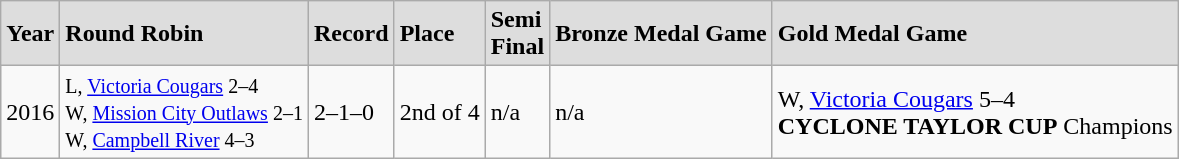<table class="wikitable">
<tr style="font-weight:bold; background-color:#dddddd;" |>
<td>Year</td>
<td>Round Robin</td>
<td>Record</td>
<td>Place</td>
<td>Semi<br>Final</td>
<td>Bronze Medal Game</td>
<td>Gold Medal Game</td>
</tr>
<tr>
<td>2016</td>
<td><small> L, <a href='#'>Victoria Cougars</a> 2–4<br>W, <a href='#'>Mission City Outlaws</a> 2–1<br>W, <a href='#'>Campbell River</a> 4–3</small></td>
<td>2–1–0</td>
<td>2nd of 4</td>
<td>n/a</td>
<td>n/a</td>
<td>W, <a href='#'>Victoria Cougars</a> 5–4<br><strong>CYCLONE TAYLOR CUP</strong> Champions</td>
</tr>
</table>
